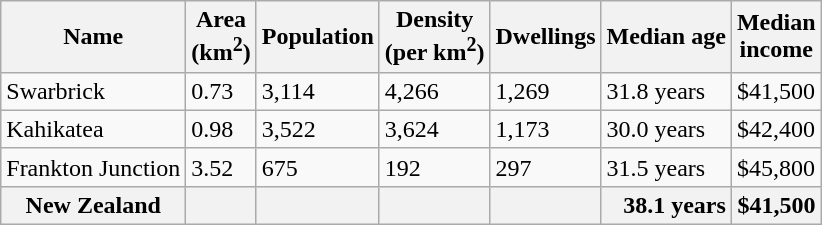<table class="wikitable defaultright col1left">
<tr>
<th>Name</th>
<th>Area<br>(km<sup>2</sup>)</th>
<th>Population</th>
<th>Density<br>(per km<sup>2</sup>)</th>
<th>Dwellings</th>
<th>Median age</th>
<th>Median<br>income</th>
</tr>
<tr>
<td>Swarbrick</td>
<td>0.73</td>
<td>3,114</td>
<td>4,266</td>
<td>1,269</td>
<td>31.8 years</td>
<td>$41,500</td>
</tr>
<tr>
<td>Kahikatea</td>
<td>0.98</td>
<td>3,522</td>
<td>3,624</td>
<td>1,173</td>
<td>30.0 years</td>
<td>$42,400</td>
</tr>
<tr>
<td>Frankton Junction</td>
<td>3.52</td>
<td>675</td>
<td>192</td>
<td>297</td>
<td>31.5 years</td>
<td>$45,800</td>
</tr>
<tr>
<th>New Zealand</th>
<th></th>
<th></th>
<th></th>
<th></th>
<th style="text-align:right;">38.1 years</th>
<th style="text-align:right;">$41,500</th>
</tr>
</table>
